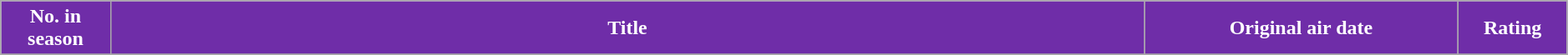<table class="wikitable plainrowheaders" style="width:99%;">
<tr>
<th scope="col" style="background-color: #6F2DA8; color: #FFFFFF;" width=7%>No. in<br>season</th>
<th scope="col" style="background-color: #6F2DA8; color: #FFFFFF;">Title</th>
<th scope="col" style="background-color: #6F2DA8; color: #FFFFFF;" width=20%>Original air date</th>
<th scope="col" style="background-color: #6F2DA8; color: #FFFFFF;" width=7%>Rating</th>
</tr>
<tr>
</tr>
</table>
